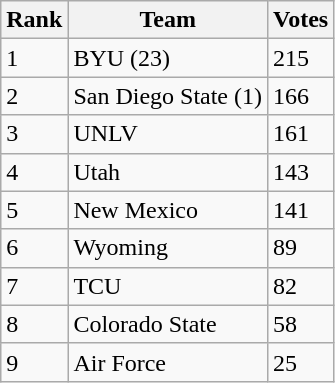<table class=wikitable>
<tr>
<th>Rank</th>
<th>Team</th>
<th>Votes</th>
</tr>
<tr>
<td>1</td>
<td>BYU (23)</td>
<td>215</td>
</tr>
<tr>
<td>2</td>
<td>San Diego State (1)</td>
<td>166</td>
</tr>
<tr>
<td>3</td>
<td>UNLV</td>
<td>161</td>
</tr>
<tr>
<td>4</td>
<td>Utah</td>
<td>143</td>
</tr>
<tr>
<td>5</td>
<td>New Mexico</td>
<td>141</td>
</tr>
<tr>
<td>6</td>
<td>Wyoming</td>
<td>89</td>
</tr>
<tr>
<td>7</td>
<td>TCU</td>
<td>82</td>
</tr>
<tr>
<td>8</td>
<td>Colorado State</td>
<td>58</td>
</tr>
<tr>
<td>9</td>
<td>Air Force</td>
<td>25</td>
</tr>
</table>
